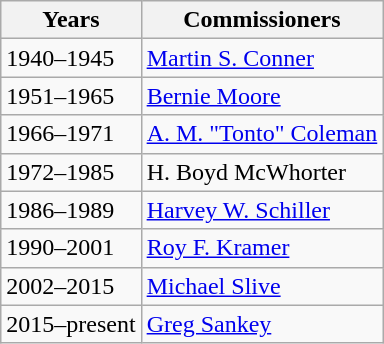<table class="wikitable">
<tr>
<th>Years</th>
<th>Commissioners</th>
</tr>
<tr>
<td>1940–1945</td>
<td><a href='#'>Martin S. Conner</a></td>
</tr>
<tr>
<td>1951–1965</td>
<td><a href='#'>Bernie Moore</a></td>
</tr>
<tr>
<td>1966–1971</td>
<td><a href='#'>A. M. "Tonto" Coleman</a></td>
</tr>
<tr>
<td>1972–1985</td>
<td>H. Boyd McWhorter</td>
</tr>
<tr>
<td>1986–1989</td>
<td><a href='#'>Harvey W. Schiller</a></td>
</tr>
<tr>
<td>1990–2001</td>
<td><a href='#'>Roy F. Kramer</a></td>
</tr>
<tr>
<td>2002–2015</td>
<td><a href='#'>Michael Slive</a></td>
</tr>
<tr>
<td>2015–present</td>
<td><a href='#'>Greg Sankey</a></td>
</tr>
</table>
